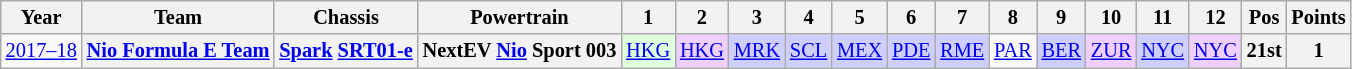<table class="wikitable" style="text-align:center; font-size:85%">
<tr>
<th>Year</th>
<th>Team</th>
<th>Chassis</th>
<th>Powertrain</th>
<th>1</th>
<th>2</th>
<th>3</th>
<th>4</th>
<th>5</th>
<th>6</th>
<th>7</th>
<th>8</th>
<th>9</th>
<th>10</th>
<th>11</th>
<th>12</th>
<th>Pos</th>
<th>Points</th>
</tr>
<tr>
<td nowrap><a href='#'>2017–18</a></td>
<th nowrap><a href='#'>Nio Formula E Team</a></th>
<th nowrap><a href='#'>Spark</a> <a href='#'>SRT01-e</a></th>
<th nowrap>NextEV <a href='#'>Nio</a> Sport 003</th>
<td style="background:#DFFFDF;"><a href='#'>HKG</a><br></td>
<td style="background:#EFCFFF;"><a href='#'>HKG</a><br></td>
<td style="background:#CFCFFF;"><a href='#'>MRK</a><br></td>
<td style="background:#CFCFFF;"><a href='#'>SCL</a><br></td>
<td style="background:#CFCFFF;"><a href='#'>MEX</a><br></td>
<td style="background:#CFCFFF;"><a href='#'>PDE</a><br></td>
<td style="background:#CFCFFF;"><a href='#'>RME</a><br></td>
<td><a href='#'>PAR</a></td>
<td style="background:#CFCFFF;"><a href='#'>BER</a><br></td>
<td style="background:#EFCFFF;"><a href='#'>ZUR</a><br></td>
<td style="background:#CFCFFF;"><a href='#'>NYC</a><br></td>
<td style="background:#EFCFFF;"><a href='#'>NYC</a><br></td>
<th>21st</th>
<th>1</th>
</tr>
</table>
